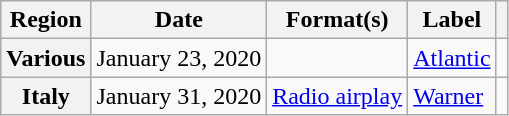<table class="wikitable plainrowheaders">
<tr>
<th scope="col">Region</th>
<th scope="col">Date</th>
<th scope="col">Format(s)</th>
<th scope="col">Label</th>
<th scope="col"></th>
</tr>
<tr>
<th scope="row">Various</th>
<td>January 23, 2020</td>
<td></td>
<td><a href='#'>Atlantic</a></td>
<td style="text-align:center;"></td>
</tr>
<tr>
<th scope="row">Italy</th>
<td>January 31, 2020</td>
<td><a href='#'>Radio airplay</a></td>
<td><a href='#'>Warner</a></td>
<td style="text-align:center;"></td>
</tr>
</table>
